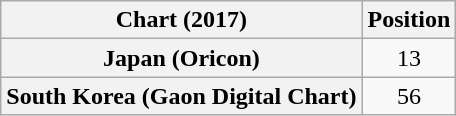<table class="wikitable plainrowheaders" style="text-align:center">
<tr>
<th scope="col">Chart (2017)</th>
<th scope="col">Position</th>
</tr>
<tr>
<th scope="row">Japan (Oricon)</th>
<td>13</td>
</tr>
<tr>
<th scope="row">South Korea (Gaon Digital Chart)</th>
<td>56</td>
</tr>
</table>
